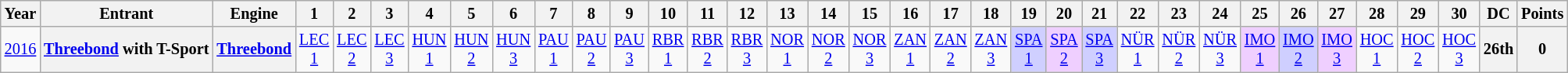<table class="wikitable" style="text-align:center; font-size:85%">
<tr>
<th>Year</th>
<th>Entrant</th>
<th>Engine</th>
<th>1</th>
<th>2</th>
<th>3</th>
<th>4</th>
<th>5</th>
<th>6</th>
<th>7</th>
<th>8</th>
<th>9</th>
<th>10</th>
<th>11</th>
<th>12</th>
<th>13</th>
<th>14</th>
<th>15</th>
<th>16</th>
<th>17</th>
<th>18</th>
<th>19</th>
<th>20</th>
<th>21</th>
<th>22</th>
<th>23</th>
<th>24</th>
<th>25</th>
<th>26</th>
<th>27</th>
<th>28</th>
<th>29</th>
<th>30</th>
<th>DC</th>
<th>Points</th>
</tr>
<tr>
<td><a href='#'>2016</a></td>
<th nowrap><a href='#'>Threebond</a> with T-Sport</th>
<th nowrap><a href='#'>Threebond</a></th>
<td><a href='#'>LEC<br>1</a></td>
<td><a href='#'>LEC<br>2</a></td>
<td><a href='#'>LEC<br>3</a></td>
<td><a href='#'>HUN<br>1</a></td>
<td><a href='#'>HUN<br>2</a></td>
<td><a href='#'>HUN<br>3</a></td>
<td><a href='#'>PAU<br>1</a></td>
<td><a href='#'>PAU<br>2</a></td>
<td><a href='#'>PAU<br>3</a></td>
<td><a href='#'>RBR<br>1</a></td>
<td><a href='#'>RBR<br>2</a></td>
<td><a href='#'>RBR<br>3</a></td>
<td><a href='#'>NOR<br>1</a></td>
<td><a href='#'>NOR<br>2</a></td>
<td><a href='#'>NOR<br>3</a></td>
<td><a href='#'>ZAN<br>1</a></td>
<td><a href='#'>ZAN<br>2</a></td>
<td><a href='#'>ZAN<br>3</a></td>
<td style="background:#CFCFFF;"><a href='#'>SPA<br>1</a><br></td>
<td style="background:#EFCFFF;"><a href='#'>SPA<br>2</a><br></td>
<td style="background:#CFCFFF;"><a href='#'>SPA<br>3</a><br></td>
<td><a href='#'>NÜR<br>1</a></td>
<td><a href='#'>NÜR<br>2</a></td>
<td><a href='#'>NÜR<br>3</a></td>
<td style="background:#EFCFFF;"><a href='#'>IMO<br>1</a><br></td>
<td style="background:#CFCFFF;"><a href='#'>IMO<br>2</a><br></td>
<td style="background:#EFCFFF;"><a href='#'>IMO<br>3</a><br></td>
<td><a href='#'>HOC<br>1</a></td>
<td><a href='#'>HOC<br>2</a></td>
<td><a href='#'>HOC<br>3</a></td>
<th>26th</th>
<th>0</th>
</tr>
</table>
